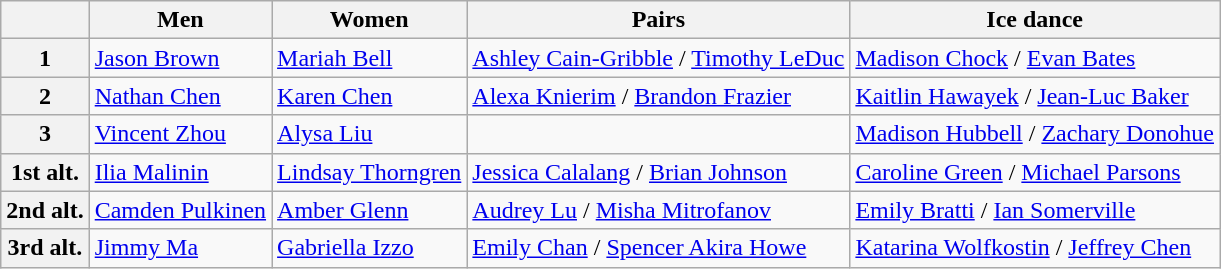<table class="wikitable">
<tr>
<th></th>
<th>Men</th>
<th>Women</th>
<th>Pairs</th>
<th>Ice dance</th>
</tr>
<tr>
<th>1</th>
<td><a href='#'>Jason Brown</a></td>
<td><a href='#'>Mariah Bell</a></td>
<td><a href='#'>Ashley Cain-Gribble</a> / <a href='#'>Timothy LeDuc</a></td>
<td><a href='#'>Madison Chock</a> / <a href='#'>Evan Bates</a></td>
</tr>
<tr>
<th>2</th>
<td><a href='#'>Nathan Chen</a></td>
<td><a href='#'>Karen Chen</a></td>
<td><a href='#'>Alexa Knierim</a> / <a href='#'>Brandon Frazier</a></td>
<td><a href='#'>Kaitlin Hawayek</a> / <a href='#'>Jean-Luc Baker</a></td>
</tr>
<tr>
<th>3</th>
<td><a href='#'>Vincent Zhou</a></td>
<td><a href='#'>Alysa Liu</a></td>
<td></td>
<td><a href='#'>Madison Hubbell</a> / <a href='#'>Zachary Donohue</a></td>
</tr>
<tr>
<th>1st alt.</th>
<td><a href='#'>Ilia Malinin</a></td>
<td><a href='#'>Lindsay Thorngren</a></td>
<td><a href='#'>Jessica Calalang</a> / <a href='#'>Brian Johnson</a></td>
<td><a href='#'>Caroline Green</a> / <a href='#'>Michael Parsons</a></td>
</tr>
<tr>
<th>2nd alt.</th>
<td><a href='#'>Camden Pulkinen</a></td>
<td><a href='#'>Amber Glenn</a></td>
<td><a href='#'>Audrey Lu</a> / <a href='#'>Misha Mitrofanov</a></td>
<td><a href='#'>Emily Bratti</a> / <a href='#'>Ian Somerville</a></td>
</tr>
<tr>
<th>3rd alt.</th>
<td><a href='#'>Jimmy Ma</a></td>
<td><a href='#'>Gabriella Izzo</a></td>
<td><a href='#'>Emily Chan</a> / <a href='#'>Spencer Akira Howe</a></td>
<td><a href='#'>Katarina Wolfkostin</a> / <a href='#'>Jeffrey Chen</a></td>
</tr>
</table>
